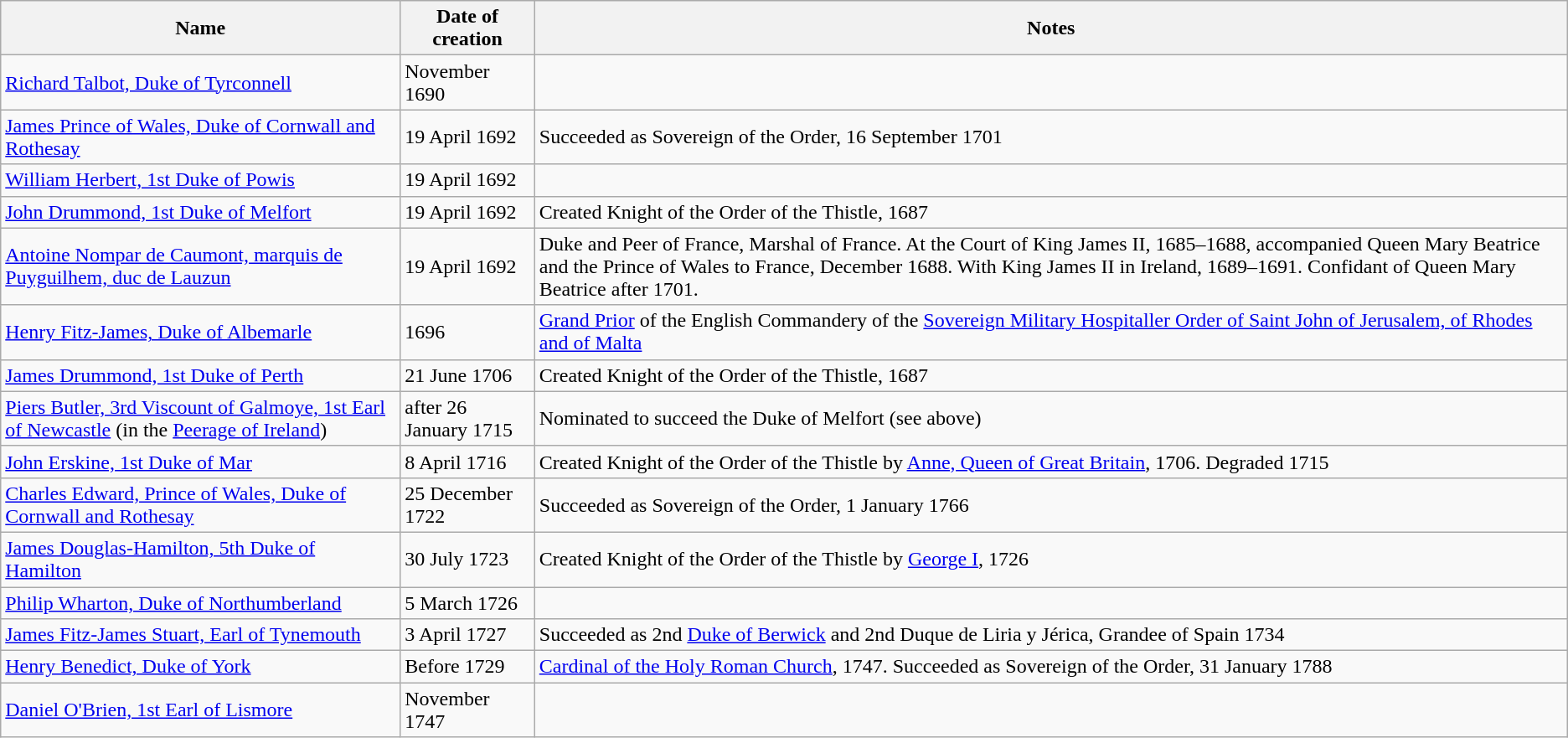<table class="wikitable">
<tr>
<th>Name</th>
<th>Date of creation</th>
<th>Notes</th>
</tr>
<tr>
<td><a href='#'>Richard Talbot, Duke of Tyrconnell</a></td>
<td>November 1690</td>
<td> </td>
</tr>
<tr>
<td><a href='#'>James Prince of Wales, Duke of Cornwall and Rothesay</a></td>
<td>19 April 1692</td>
<td>Succeeded as Sovereign of the Order, 16 September 1701</td>
</tr>
<tr>
<td><a href='#'>William Herbert, 1st Duke of Powis</a></td>
<td>19 April 1692</td>
<td> </td>
</tr>
<tr>
<td><a href='#'>John Drummond, 1st Duke of Melfort</a></td>
<td>19 April 1692</td>
<td>Created Knight of the Order of the Thistle, 1687</td>
</tr>
<tr>
<td><a href='#'>Antoine Nompar de Caumont, marquis de Puyguilhem, duc de Lauzun</a></td>
<td>19 April 1692</td>
<td>Duke and Peer of France, Marshal of France. At the Court of King James II, 1685–1688, accompanied Queen Mary Beatrice and the Prince of Wales to France, December 1688. With King James II in Ireland, 1689–1691. Confidant of Queen Mary Beatrice after 1701.</td>
</tr>
<tr>
<td><a href='#'>Henry Fitz-James, Duke of Albemarle</a></td>
<td>1696</td>
<td><a href='#'>Grand Prior</a> of the English Commandery of the <a href='#'>Sovereign Military Hospitaller Order of Saint John of Jerusalem, of Rhodes and of Malta</a></td>
</tr>
<tr>
<td><a href='#'>James Drummond, 1st Duke of Perth</a></td>
<td>21 June 1706</td>
<td>Created Knight of the Order of the Thistle, 1687</td>
</tr>
<tr>
<td><a href='#'>Piers Butler, 3rd Viscount of Galmoye, 1st Earl of Newcastle</a> (in the <a href='#'>Peerage of Ireland</a>)</td>
<td>after 26 January 1715</td>
<td>Nominated to succeed the Duke of Melfort (see above)</td>
</tr>
<tr>
<td><a href='#'>John Erskine, 1st Duke of Mar</a></td>
<td>8 April 1716</td>
<td>Created Knight of the Order of the Thistle by <a href='#'>Anne, Queen of Great Britain</a>, 1706. Degraded 1715</td>
</tr>
<tr>
<td><a href='#'>Charles Edward, Prince of Wales, Duke of Cornwall and Rothesay</a></td>
<td>25 December 1722</td>
<td>Succeeded as Sovereign of the Order, 1 January 1766</td>
</tr>
<tr>
<td><a href='#'>James Douglas-Hamilton, 5th Duke of Hamilton</a></td>
<td>30 July 1723</td>
<td>Created Knight of the Order of the Thistle by <a href='#'>George I</a>, 1726</td>
</tr>
<tr>
<td><a href='#'>Philip Wharton, Duke of Northumberland</a></td>
<td>5 March 1726</td>
<td> </td>
</tr>
<tr>
<td><a href='#'>James Fitz-James Stuart, Earl of Tynemouth</a></td>
<td>3 April 1727</td>
<td>Succeeded as 2nd <a href='#'>Duke of Berwick</a> and 2nd Duque de Liria y Jérica, Grandee of Spain 1734</td>
</tr>
<tr>
<td><a href='#'>Henry Benedict, Duke of York</a></td>
<td>Before 1729</td>
<td><a href='#'>Cardinal of the Holy Roman Church</a>, 1747. Succeeded as Sovereign of the Order, 31 January 1788</td>
</tr>
<tr>
<td><a href='#'>Daniel O'Brien, 1st Earl of Lismore</a></td>
<td>November 1747</td>
<td> </td>
</tr>
</table>
